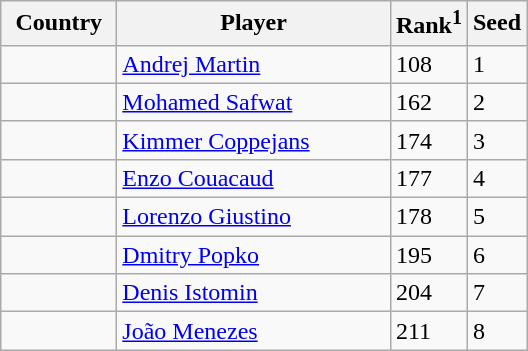<table class="sortable wikitable">
<tr>
<th width="70">Country</th>
<th width="175">Player</th>
<th>Rank<sup>1</sup></th>
<th>Seed</th>
</tr>
<tr>
<td></td>
<td><a href='#'>Andrej Martin</a></td>
<td>108</td>
<td>1</td>
</tr>
<tr>
<td></td>
<td><a href='#'>Mohamed Safwat</a></td>
<td>162</td>
<td>2</td>
</tr>
<tr>
<td></td>
<td><a href='#'>Kimmer Coppejans</a></td>
<td>174</td>
<td>3</td>
</tr>
<tr>
<td></td>
<td><a href='#'>Enzo Couacaud</a></td>
<td>177</td>
<td>4</td>
</tr>
<tr>
<td></td>
<td><a href='#'>Lorenzo Giustino</a></td>
<td>178</td>
<td>5</td>
</tr>
<tr>
<td></td>
<td><a href='#'>Dmitry Popko</a></td>
<td>195</td>
<td>6</td>
</tr>
<tr>
<td></td>
<td><a href='#'>Denis Istomin</a></td>
<td>204</td>
<td>7</td>
</tr>
<tr>
<td></td>
<td><a href='#'>João Menezes</a></td>
<td>211</td>
<td>8</td>
</tr>
</table>
